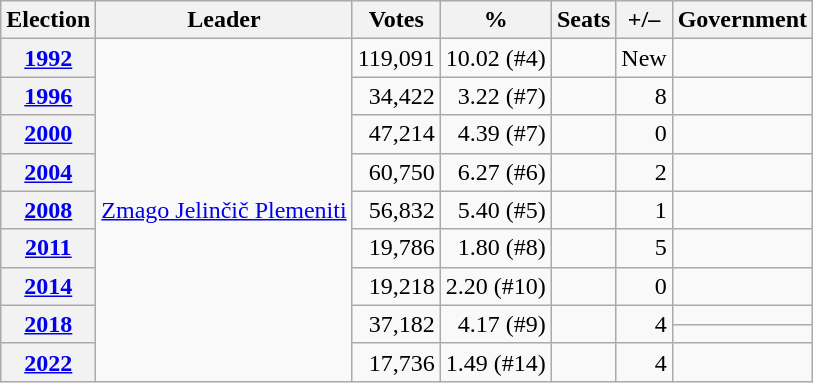<table class=wikitable style="text-align: right;">
<tr>
<th>Election</th>
<th>Leader</th>
<th>Votes</th>
<th>%</th>
<th>Seats</th>
<th>+/–</th>
<th>Government</th>
</tr>
<tr>
<th><a href='#'>1992</a></th>
<td align=left rowspan=10><a href='#'>Zmago Jelinčič Plemeniti</a></td>
<td>119,091</td>
<td>10.02 (#4)</td>
<td></td>
<td>New</td>
<td></td>
</tr>
<tr>
<th><a href='#'>1996</a></th>
<td>34,422</td>
<td>3.22 (#7)</td>
<td></td>
<td> 8</td>
<td></td>
</tr>
<tr>
<th><a href='#'>2000</a></th>
<td>47,214</td>
<td>4.39 (#7)</td>
<td></td>
<td> 0</td>
<td></td>
</tr>
<tr>
<th><a href='#'>2004</a></th>
<td>60,750</td>
<td>6.27 (#6)</td>
<td></td>
<td> 2</td>
<td></td>
</tr>
<tr>
<th><a href='#'>2008</a></th>
<td>56,832</td>
<td>5.40 (#5)</td>
<td></td>
<td> 1</td>
<td></td>
</tr>
<tr>
<th><a href='#'>2011</a></th>
<td>19,786</td>
<td>1.80 (#8)</td>
<td></td>
<td> 5</td>
<td></td>
</tr>
<tr>
<th><a href='#'>2014</a></th>
<td>19,218</td>
<td>2.20 (#10)</td>
<td></td>
<td> 0</td>
<td></td>
</tr>
<tr>
<th rowspan="2"><a href='#'>2018</a></th>
<td rowspan="2">37,182</td>
<td rowspan="2">4.17 (#9)</td>
<td rowspan="2"></td>
<td rowspan="2"> 4</td>
<td></td>
</tr>
<tr>
<td></td>
</tr>
<tr>
<th><a href='#'>2022</a></th>
<td>17,736</td>
<td>1.49 (#14)</td>
<td></td>
<td> 4</td>
<td></td>
</tr>
</table>
